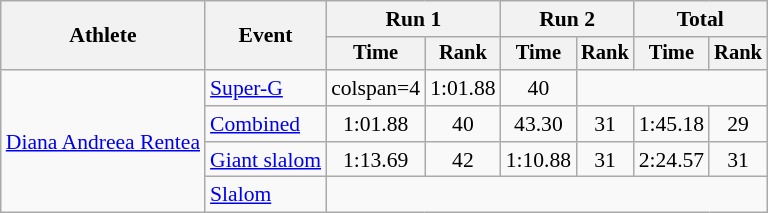<table class="wikitable" style="font-size:90%">
<tr>
<th rowspan=2>Athlete</th>
<th rowspan=2>Event</th>
<th colspan=2>Run 1</th>
<th colspan=2>Run 2</th>
<th colspan=2>Total</th>
</tr>
<tr style="font-size:95%">
<th>Time</th>
<th>Rank</th>
<th>Time</th>
<th>Rank</th>
<th>Time</th>
<th>Rank</th>
</tr>
<tr align=center>
<td align="left" rowspan="4"><a href='#'>Diana Andreea Rentea</a></td>
<td align="left"><a href='#'>Super-G</a></td>
<td>colspan=4</td>
<td>1:01.88</td>
<td>40</td>
</tr>
<tr align=center>
<td align="left"><a href='#'>Combined</a></td>
<td>1:01.88</td>
<td>40</td>
<td>43.30</td>
<td>31</td>
<td>1:45.18</td>
<td>29</td>
</tr>
<tr align=center>
<td align="left"><a href='#'>Giant slalom</a></td>
<td>1:13.69</td>
<td>42</td>
<td>1:10.88</td>
<td>31</td>
<td>2:24.57</td>
<td>31</td>
</tr>
<tr align=center>
<td align="left"><a href='#'>Slalom</a></td>
<td colspan=6></td>
</tr>
</table>
